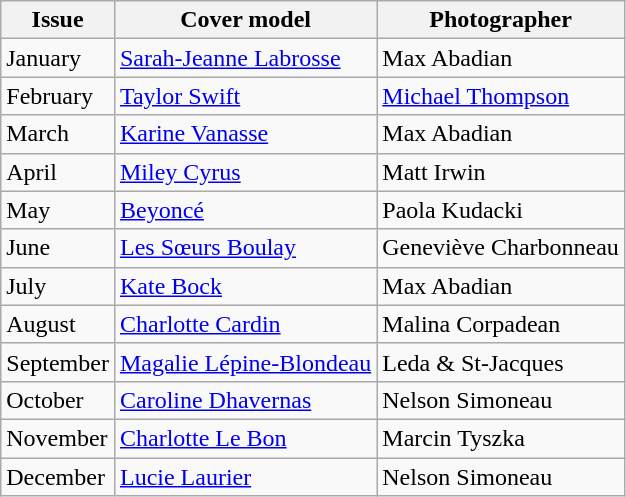<table class="sortable wikitable">
<tr>
<th>Issue</th>
<th>Cover model</th>
<th>Photographer</th>
</tr>
<tr>
<td>January</td>
<td><a href='#'>Sarah-Jeanne Labrosse</a></td>
<td>Max Abadian</td>
</tr>
<tr>
<td>February</td>
<td><a href='#'>Taylor Swift</a></td>
<td><a href='#'>Michael Thompson</a></td>
</tr>
<tr>
<td>March</td>
<td><a href='#'>Karine Vanasse</a></td>
<td>Max Abadian</td>
</tr>
<tr>
<td>April</td>
<td><a href='#'>Miley Cyrus</a></td>
<td>Matt Irwin</td>
</tr>
<tr>
<td>May</td>
<td><a href='#'>Beyoncé</a></td>
<td>Paola Kudacki</td>
</tr>
<tr>
<td>June</td>
<td><a href='#'>Les Sœurs Boulay</a></td>
<td>Geneviève Charbonneau</td>
</tr>
<tr>
<td>July</td>
<td><a href='#'>Kate Bock</a></td>
<td>Max Abadian</td>
</tr>
<tr>
<td>August</td>
<td><a href='#'>Charlotte Cardin</a></td>
<td>Malina Corpadean</td>
</tr>
<tr>
<td>September</td>
<td><a href='#'>Magalie Lépine-Blondeau</a></td>
<td>Leda & St-Jacques</td>
</tr>
<tr>
<td>October</td>
<td><a href='#'>Caroline Dhavernas</a></td>
<td>Nelson Simoneau</td>
</tr>
<tr>
<td>November</td>
<td><a href='#'>Charlotte Le Bon</a></td>
<td>Marcin Tyszka</td>
</tr>
<tr>
<td>December</td>
<td><a href='#'>Lucie Laurier</a></td>
<td>Nelson Simoneau</td>
</tr>
</table>
